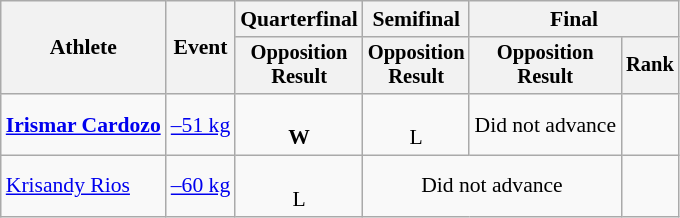<table class=wikitable style=font-size:90%;text-align:center>
<tr>
<th rowspan=2>Athlete</th>
<th rowspan=2>Event</th>
<th>Quarterfinal</th>
<th>Semifinal</th>
<th colspan=2>Final</th>
</tr>
<tr style=font-size:95%>
<th>Opposition<br>Result</th>
<th>Opposition<br>Result</th>
<th>Opposition<br>Result</th>
<th>Rank</th>
</tr>
<tr>
<td align=left><strong><a href='#'>Irismar Cardozo</a></strong></td>
<td align=left><a href='#'>–51 kg</a></td>
<td><br><strong>W</strong></td>
<td><br>L</td>
<td>Did not advance</td>
<td></td>
</tr>
<tr>
<td align=left><a href='#'>Krisandy Rios</a></td>
<td align=left><a href='#'>–60 kg</a></td>
<td><br>L</td>
<td colspan=2>Did not advance</td>
<td></td>
</tr>
</table>
